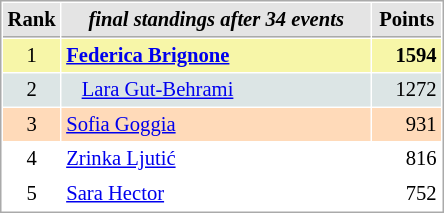<table cellspacing="1" cellpadding="3" style="border:1px solid #AAAAAA;font-size:86%">
<tr style="background-color: #E4E4E4;">
<th style="border-bottom:1px solid #AAAAAA; width: 10px;">Rank</th>
<th style="border-bottom:1px solid #AAAAAA; width: 200px;"><em>final standings after 34 events</em></th>
<th style="border-bottom:1px solid #AAAAAA; width: 40px;">Points</th>
</tr>
<tr style="background:#f7f6a8;">
<td align=center>1</td>
<td> <strong><a href='#'>Federica Brignone</a></strong> </td>
<td align=right><strong>1594</strong></td>
</tr>
<tr style="background:#dce5e5;">
<td align=center>2</td>
<td>   <a href='#'>Lara Gut-Behrami</a></td>
<td align=right>1272</td>
</tr>
<tr style="background:#ffdab9;">
<td align=center>3</td>
<td> <a href='#'>Sofia Goggia</a></td>
<td align=right>931</td>
</tr>
<tr>
<td align=center>4</td>
<td> <a href='#'>Zrinka Ljutić</a></td>
<td align=right>816</td>
</tr>
<tr>
<td align=center>5</td>
<td> <a href='#'>Sara Hector</a></td>
<td align=right>752</td>
</tr>
</table>
